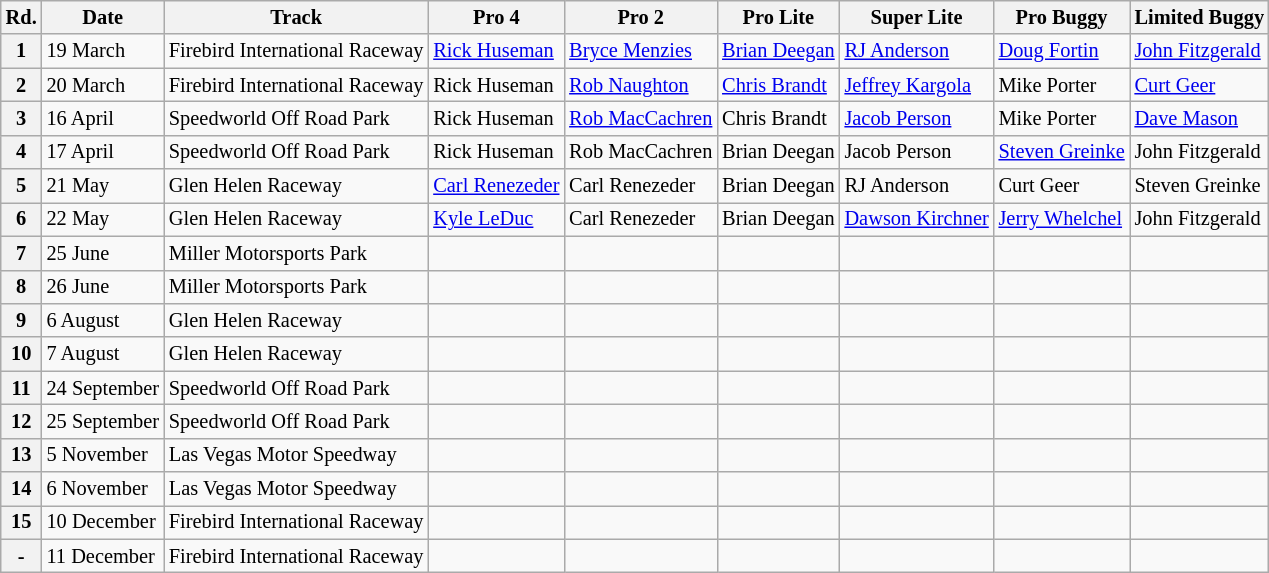<table class="wikitable" style="font-size:85%;">
<tr>
<th>Rd.</th>
<th>Date</th>
<th>Track</th>
<th>Pro 4</th>
<th>Pro 2</th>
<th>Pro Lite</th>
<th>Super Lite</th>
<th>Pro Buggy</th>
<th>Limited Buggy</th>
</tr>
<tr>
<th>1</th>
<td>19 March</td>
<td>Firebird International Raceway</td>
<td><a href='#'>Rick Huseman</a></td>
<td><a href='#'>Bryce Menzies</a></td>
<td><a href='#'>Brian Deegan</a></td>
<td><a href='#'>RJ Anderson</a></td>
<td><a href='#'>Doug Fortin</a></td>
<td><a href='#'>John Fitzgerald</a></td>
</tr>
<tr>
<th>2</th>
<td>20 March</td>
<td>Firebird International Raceway</td>
<td>Rick Huseman</td>
<td><a href='#'>Rob Naughton</a></td>
<td><a href='#'>Chris Brandt</a></td>
<td><a href='#'>Jeffrey Kargola</a></td>
<td>Mike Porter</td>
<td><a href='#'>Curt Geer</a></td>
</tr>
<tr>
<th>3</th>
<td>16 April</td>
<td>Speedworld Off Road Park</td>
<td>Rick Huseman</td>
<td><a href='#'>Rob MacCachren</a></td>
<td>Chris Brandt</td>
<td><a href='#'>Jacob Person</a></td>
<td>Mike Porter</td>
<td><a href='#'>Dave Mason</a></td>
</tr>
<tr>
<th>4</th>
<td>17 April</td>
<td>Speedworld Off Road Park</td>
<td>Rick Huseman</td>
<td>Rob MacCachren</td>
<td>Brian Deegan</td>
<td>Jacob Person</td>
<td><a href='#'>Steven Greinke</a></td>
<td>John Fitzgerald</td>
</tr>
<tr>
<th>5</th>
<td>21 May</td>
<td>Glen Helen Raceway</td>
<td><a href='#'>Carl Renezeder</a></td>
<td>Carl Renezeder</td>
<td>Brian Deegan</td>
<td>RJ Anderson</td>
<td>Curt Geer</td>
<td>Steven Greinke</td>
</tr>
<tr>
<th>6</th>
<td>22 May</td>
<td>Glen Helen Raceway</td>
<td><a href='#'>Kyle LeDuc</a></td>
<td>Carl Renezeder</td>
<td>Brian Deegan</td>
<td><a href='#'>Dawson Kirchner</a></td>
<td><a href='#'>Jerry Whelchel</a></td>
<td>John Fitzgerald</td>
</tr>
<tr>
<th>7</th>
<td>25 June</td>
<td>Miller Motorsports Park</td>
<td></td>
<td></td>
<td></td>
<td></td>
<td></td>
<td></td>
</tr>
<tr>
<th>8</th>
<td>26 June</td>
<td>Miller Motorsports Park</td>
<td></td>
<td></td>
<td></td>
<td></td>
<td></td>
<td></td>
</tr>
<tr>
<th>9</th>
<td>6 August</td>
<td>Glen Helen Raceway</td>
<td></td>
<td></td>
<td></td>
<td></td>
<td></td>
<td></td>
</tr>
<tr>
<th>10</th>
<td>7 August</td>
<td>Glen Helen Raceway</td>
<td></td>
<td></td>
<td></td>
<td></td>
<td></td>
<td></td>
</tr>
<tr>
<th>11</th>
<td>24 September</td>
<td>Speedworld Off Road Park</td>
<td></td>
<td></td>
<td></td>
<td></td>
<td></td>
<td></td>
</tr>
<tr>
<th>12</th>
<td>25 September</td>
<td>Speedworld Off Road Park</td>
<td></td>
<td></td>
<td></td>
<td></td>
<td></td>
<td></td>
</tr>
<tr>
<th>13</th>
<td>5 November</td>
<td>Las Vegas Motor Speedway</td>
<td></td>
<td></td>
<td></td>
<td></td>
<td></td>
<td></td>
</tr>
<tr>
<th>14</th>
<td>6 November</td>
<td>Las Vegas Motor Speedway</td>
<td></td>
<td></td>
<td></td>
<td></td>
<td></td>
<td></td>
</tr>
<tr>
<th>15</th>
<td>10 December</td>
<td>Firebird International Raceway</td>
<td></td>
<td></td>
<td></td>
<td></td>
<td></td>
<td></td>
</tr>
<tr>
<th>-</th>
<td>11 December</td>
<td>Firebird International Raceway</td>
<td></td>
<td></td>
<td></td>
<td></td>
<td></td>
<td></td>
</tr>
</table>
